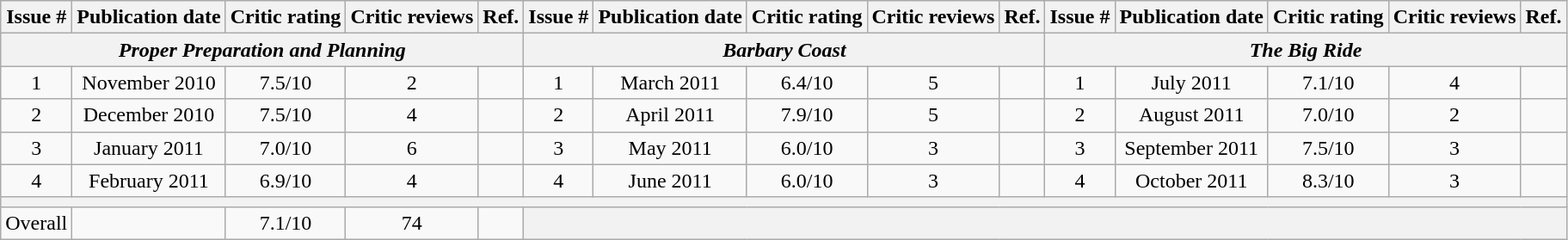<table class="wikitable" style="text-align: center;">
<tr>
<th>Issue #</th>
<th>Publication date</th>
<th>Critic rating</th>
<th>Critic reviews</th>
<th>Ref.</th>
<th>Issue #</th>
<th>Publication date</th>
<th>Critic rating</th>
<th>Critic reviews</th>
<th>Ref.</th>
<th>Issue #</th>
<th>Publication date</th>
<th>Critic rating</th>
<th>Critic reviews</th>
<th>Ref.</th>
</tr>
<tr>
<th colspan="5"><em>Proper Preparation and Planning</em></th>
<th colspan="5"><em>Barbary Coast</em></th>
<th colspan="5"><em>The Big Ride</em></th>
</tr>
<tr>
<td>1</td>
<td>November 2010</td>
<td>7.5/10</td>
<td>2</td>
<td></td>
<td>1</td>
<td>March 2011</td>
<td>6.4/10</td>
<td>5</td>
<td></td>
<td>1</td>
<td>July 2011</td>
<td>7.1/10</td>
<td>4</td>
<td></td>
</tr>
<tr>
<td>2</td>
<td>December 2010</td>
<td>7.5/10</td>
<td>4</td>
<td></td>
<td>2</td>
<td>April 2011</td>
<td>7.9/10</td>
<td>5</td>
<td></td>
<td>2</td>
<td>August 2011</td>
<td>7.0/10</td>
<td>2</td>
<td></td>
</tr>
<tr>
<td>3</td>
<td>January 2011</td>
<td>7.0/10</td>
<td>6</td>
<td></td>
<td>3</td>
<td>May 2011</td>
<td>6.0/10</td>
<td>3</td>
<td></td>
<td>3</td>
<td>September 2011</td>
<td>7.5/10</td>
<td>3</td>
<td></td>
</tr>
<tr>
<td>4</td>
<td>February 2011</td>
<td>6.9/10</td>
<td>4</td>
<td></td>
<td>4</td>
<td>June 2011</td>
<td>6.0/10</td>
<td>3</td>
<td></td>
<td>4</td>
<td>October 2011</td>
<td>8.3/10</td>
<td>3</td>
<td></td>
</tr>
<tr>
<th colspan="15"></th>
</tr>
<tr>
<td>Overall</td>
<td></td>
<td>7.1/10</td>
<td>74</td>
<td></td>
<th colspan="10"></th>
</tr>
</table>
